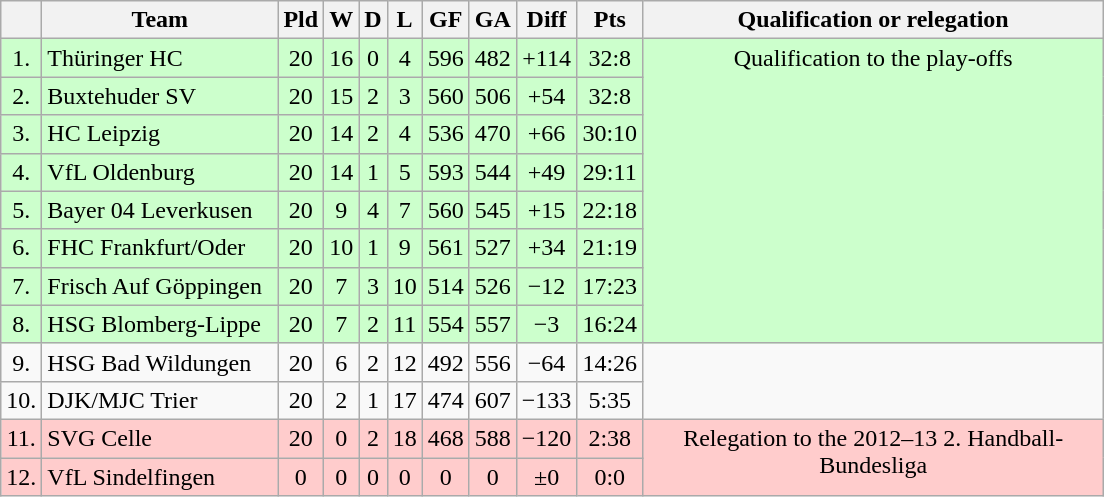<table class="wikitable sortable" style="text-align:center">
<tr>
<th></th>
<th width="150">Team</th>
<th>Pld</th>
<th>W</th>
<th>D</th>
<th>L</th>
<th>GF</th>
<th>GA</th>
<th>Diff</th>
<th>Pts</th>
<th width="300">Qualification or relegation</th>
</tr>
<tr valign="top" bgcolor="ccffcc">
<td>1.</td>
<td align="left">Thüringer HC</td>
<td>20</td>
<td>16</td>
<td>0</td>
<td>4</td>
<td>596</td>
<td>482</td>
<td>+114</td>
<td>32:8</td>
<td rowspan="8">Qualification to the play-offs</td>
</tr>
<tr valign="top" bgcolor="ccffcc">
<td>2.</td>
<td align="left">Buxtehuder SV</td>
<td>20</td>
<td>15</td>
<td>2</td>
<td>3</td>
<td>560</td>
<td>506</td>
<td>+54</td>
<td>32:8</td>
</tr>
<tr valign="top" bgcolor="ccffcc">
<td>3.</td>
<td align="left">HC Leipzig</td>
<td>20</td>
<td>14</td>
<td>2</td>
<td>4</td>
<td>536</td>
<td>470</td>
<td>+66</td>
<td>30:10</td>
</tr>
<tr valign="top" bgcolor="ccffcc">
<td>4.</td>
<td align="left">VfL Oldenburg</td>
<td>20</td>
<td>14</td>
<td>1</td>
<td>5</td>
<td>593</td>
<td>544</td>
<td>+49</td>
<td>29:11</td>
</tr>
<tr valign="top" bgcolor="#ccffcc">
<td>5.</td>
<td align="left">Bayer 04 Leverkusen</td>
<td>20</td>
<td>9</td>
<td>4</td>
<td>7</td>
<td>560</td>
<td>545</td>
<td>+15</td>
<td>22:18</td>
</tr>
<tr valign="top" bgcolor="#ccffcc">
<td>6.</td>
<td align="left">FHC Frankfurt/Oder</td>
<td>20</td>
<td>10</td>
<td>1</td>
<td>9</td>
<td>561</td>
<td>527</td>
<td>+34</td>
<td>21:19</td>
</tr>
<tr valign="top" bgcolor="#ccffcc">
<td>7.</td>
<td align="left">Frisch Auf Göppingen</td>
<td>20</td>
<td>7</td>
<td>3</td>
<td>10</td>
<td>514</td>
<td>526</td>
<td>−12</td>
<td>17:23</td>
</tr>
<tr valign="top" bgcolor="#ccffcc">
<td>8.</td>
<td align="left">HSG Blomberg-Lippe</td>
<td>20</td>
<td>7</td>
<td>2</td>
<td>11</td>
<td>554</td>
<td>557</td>
<td>−3</td>
<td>16:24</td>
</tr>
<tr valign="top">
<td>9.</td>
<td align="left">HSG Bad Wildungen</td>
<td>20</td>
<td>6</td>
<td>2</td>
<td>12</td>
<td>492</td>
<td>556</td>
<td>−64</td>
<td>14:26</td>
</tr>
<tr valign="top">
<td>10.</td>
<td align="left">DJK/MJC Trier</td>
<td>20</td>
<td>2</td>
<td>1</td>
<td>17</td>
<td>474</td>
<td>607</td>
<td>−133</td>
<td>5:35</td>
</tr>
<tr valign="top" bgcolor="#ffcccc">
<td>11.</td>
<td align="left">SVG Celle</td>
<td>20</td>
<td>0</td>
<td>2</td>
<td>18</td>
<td>468</td>
<td>588</td>
<td>−120</td>
<td>2:38</td>
<td rowspan="2">Relegation to the 2012–13 2. Handball-Bundesliga</td>
</tr>
<tr valign="top" bgcolor="#ffcccc">
<td>12.</td>
<td align="left">VfL Sindelfingen</td>
<td>0</td>
<td>0</td>
<td>0</td>
<td>0</td>
<td>0</td>
<td>0</td>
<td>±0</td>
<td>0:0</td>
</tr>
</table>
